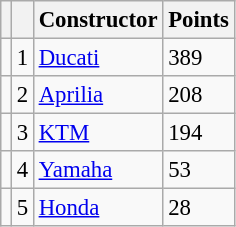<table class="wikitable" style="font-size: 95%;">
<tr>
<th></th>
<th></th>
<th>Constructor</th>
<th>Points</th>
</tr>
<tr>
<td></td>
<td align=center>1</td>
<td> <a href='#'>Ducati</a></td>
<td align=left>389</td>
</tr>
<tr>
<td></td>
<td align=center>2</td>
<td> <a href='#'>Aprilia</a></td>
<td align=left>208</td>
</tr>
<tr>
<td></td>
<td align=center>3</td>
<td> <a href='#'>KTM</a></td>
<td align=left>194</td>
</tr>
<tr>
<td></td>
<td align=center>4</td>
<td> <a href='#'>Yamaha</a></td>
<td align=left>53</td>
</tr>
<tr>
<td></td>
<td align=center>5</td>
<td> <a href='#'>Honda</a></td>
<td align=left>28</td>
</tr>
</table>
